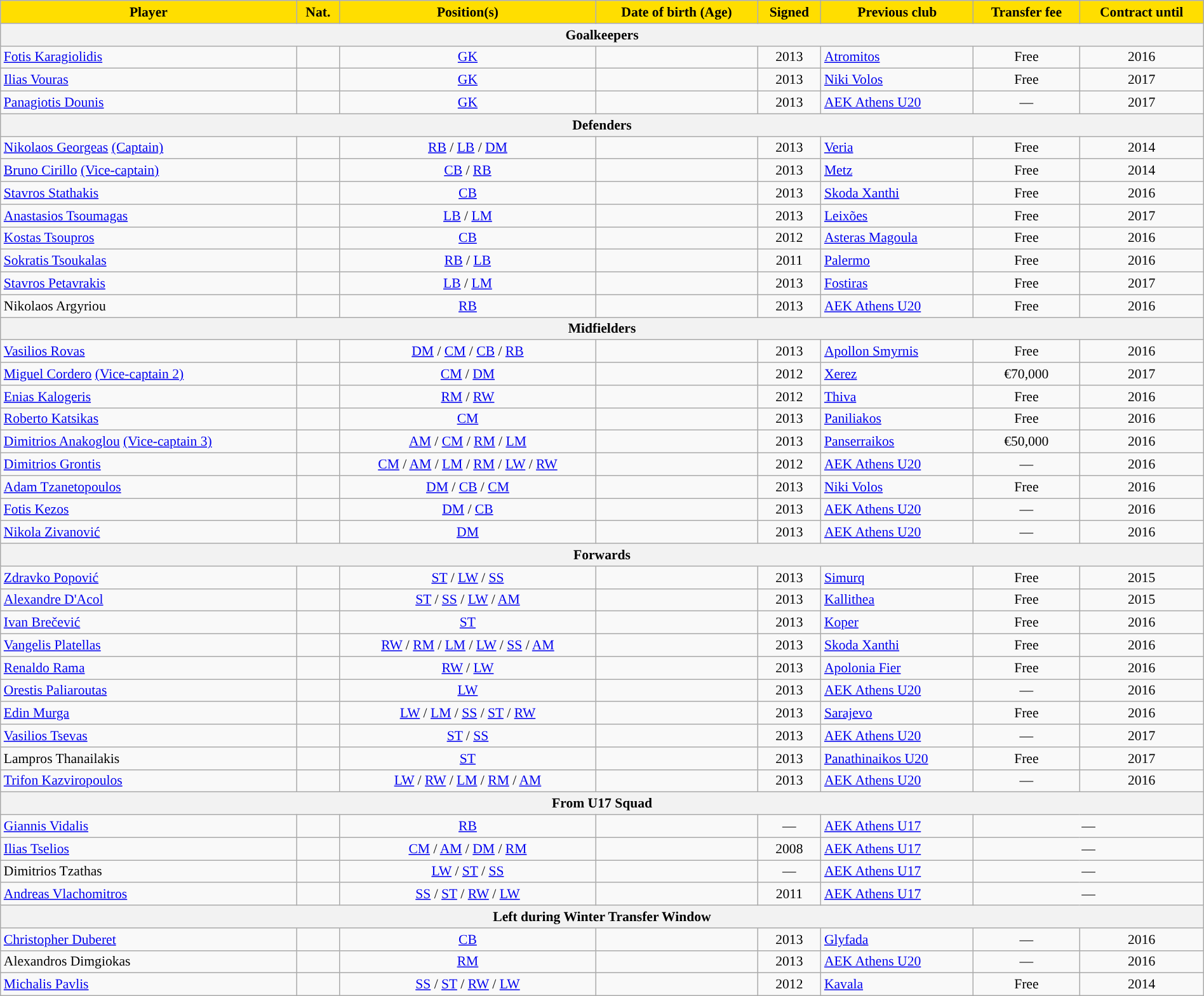<table class="wikitable" style="text-align:center; font-size:90%; width:100%">
<tr>
<th style="background:#FFDE00">Player</th>
<th style="background:#FFDE00">Nat.</th>
<th style="background:#FFDE00">Position(s)</th>
<th style="background:#FFDE00">Date of birth (Age)</th>
<th style="background:#FFDE00">Signed</th>
<th style="background:#FFDE00">Previous club</th>
<th style="background:#FFDE00">Transfer fee</th>
<th style="background:#FFDE00">Contract until</th>
</tr>
<tr>
<th colspan="8">Goalkeepers</th>
</tr>
<tr>
<td align=left><a href='#'>Fotis Karagiolidis</a></td>
<td></td>
<td><a href='#'>GK</a></td>
<td></td>
<td>2013</td>
<td align=left> <a href='#'>Atromitos</a></td>
<td>Free</td>
<td>2016</td>
</tr>
<tr>
<td align=left><a href='#'>Ilias Vouras</a></td>
<td></td>
<td><a href='#'>GK</a></td>
<td></td>
<td>2013</td>
<td align=left> <a href='#'>Niki Volos</a></td>
<td>Free</td>
<td>2017</td>
</tr>
<tr>
<td align=left><a href='#'>Panagiotis Dounis</a></td>
<td></td>
<td><a href='#'>GK</a></td>
<td></td>
<td>2013</td>
<td align=left> <a href='#'>AEK Athens U20</a></td>
<td>—</td>
<td>2017</td>
</tr>
<tr>
<th colspan="8">Defenders</th>
</tr>
<tr>
<td align=left><a href='#'>Nikolaos Georgeas</a> <a href='#'>(Captain)</a></td>
<td></td>
<td><a href='#'>RB</a> / <a href='#'>LB</a> / <a href='#'>DM</a></td>
<td></td>
<td>2013</td>
<td align=left> <a href='#'>Veria</a></td>
<td>Free</td>
<td>2014</td>
</tr>
<tr>
<td align=left><a href='#'>Bruno Cirillo</a> <a href='#'>(Vice-captain)</a></td>
<td></td>
<td><a href='#'>CB</a> / <a href='#'>RB</a></td>
<td></td>
<td>2013</td>
<td align=left> <a href='#'>Metz</a></td>
<td>Free</td>
<td>2014</td>
</tr>
<tr>
<td align=left><a href='#'>Stavros Stathakis</a></td>
<td></td>
<td><a href='#'>CB</a></td>
<td></td>
<td>2013</td>
<td align=left> <a href='#'>Skoda Xanthi</a></td>
<td>Free</td>
<td>2016</td>
</tr>
<tr>
<td align=left><a href='#'>Anastasios Tsoumagas</a></td>
<td></td>
<td><a href='#'>LB</a> / <a href='#'>LM</a></td>
<td></td>
<td>2013</td>
<td align=left> <a href='#'>Leixões</a></td>
<td>Free</td>
<td>2017</td>
</tr>
<tr>
<td align=left><a href='#'>Kostas Tsoupros</a></td>
<td></td>
<td><a href='#'>CB</a></td>
<td></td>
<td>2012</td>
<td align=left> <a href='#'>Asteras Magoula</a></td>
<td>Free</td>
<td>2016</td>
</tr>
<tr>
<td align=left><a href='#'>Sokratis Tsoukalas</a></td>
<td></td>
<td><a href='#'>RB</a> / <a href='#'>LB</a></td>
<td></td>
<td>2011</td>
<td align=left> <a href='#'>Palermo</a></td>
<td>Free</td>
<td>2016</td>
</tr>
<tr>
<td align=left><a href='#'>Stavros Petavrakis</a></td>
<td></td>
<td><a href='#'>LB</a> / <a href='#'>LM</a></td>
<td></td>
<td>2013</td>
<td align=left> <a href='#'>Fostiras</a></td>
<td>Free</td>
<td>2017</td>
</tr>
<tr>
<td align=left>Nikolaos Argyriou</td>
<td></td>
<td><a href='#'>RB</a></td>
<td></td>
<td>2013</td>
<td align=left> <a href='#'>AEK Athens U20</a></td>
<td>Free</td>
<td>2016</td>
</tr>
<tr>
<th colspan="8">Midfielders</th>
</tr>
<tr>
<td align=left><a href='#'>Vasilios Rovas</a></td>
<td></td>
<td><a href='#'>DM</a> / <a href='#'>CM</a> / <a href='#'>CB</a> / <a href='#'>RB</a></td>
<td></td>
<td>2013</td>
<td align=left> <a href='#'>Apollon Smyrnis</a></td>
<td>Free</td>
<td>2016</td>
</tr>
<tr>
<td align=left><a href='#'>Miguel Cordero</a> <a href='#'>(Vice-captain 2)</a></td>
<td></td>
<td><a href='#'>CM</a> / <a href='#'>DM</a></td>
<td></td>
<td>2012</td>
<td align=left> <a href='#'>Xerez</a></td>
<td>€70,000</td>
<td>2017</td>
</tr>
<tr>
<td align=left><a href='#'>Enias Kalogeris</a></td>
<td></td>
<td><a href='#'>RM</a> / <a href='#'>RW</a></td>
<td></td>
<td>2012</td>
<td align=left> <a href='#'>Thiva</a></td>
<td>Free</td>
<td>2016</td>
</tr>
<tr>
<td align=left><a href='#'>Roberto Katsikas</a></td>
<td></td>
<td><a href='#'>CM</a></td>
<td></td>
<td>2013</td>
<td align=left> <a href='#'>Paniliakos</a></td>
<td>Free</td>
<td>2016</td>
</tr>
<tr>
<td align=left><a href='#'>Dimitrios Anakoglou</a> <a href='#'>(Vice-captain 3)</a></td>
<td></td>
<td><a href='#'>AM</a> / <a href='#'>CM</a> / <a href='#'>RM</a> / <a href='#'>LM</a></td>
<td></td>
<td>2013</td>
<td align=left> <a href='#'>Panserraikos</a></td>
<td>€50,000</td>
<td>2016</td>
</tr>
<tr>
<td align=left><a href='#'>Dimitrios Grontis</a></td>
<td></td>
<td><a href='#'>CM</a> / <a href='#'>AM</a> / <a href='#'>LM</a> / <a href='#'>RM</a> / <a href='#'>LW</a> / <a href='#'>RW</a></td>
<td></td>
<td>2012</td>
<td align=left> <a href='#'>AEK Athens U20</a></td>
<td>—</td>
<td>2016</td>
</tr>
<tr>
<td align=left><a href='#'>Adam Tzanetopoulos</a></td>
<td></td>
<td><a href='#'>DM</a> / <a href='#'>CB</a> / <a href='#'>CM</a></td>
<td></td>
<td>2013</td>
<td align=left> <a href='#'>Niki Volos</a></td>
<td>Free</td>
<td>2016</td>
</tr>
<tr>
<td align=left><a href='#'>Fotis Kezos</a></td>
<td></td>
<td><a href='#'>DM</a> / <a href='#'>CB</a></td>
<td></td>
<td>2013</td>
<td align=left> <a href='#'>AEK Athens U20</a></td>
<td>—</td>
<td>2016</td>
</tr>
<tr>
<td align=left><a href='#'>Nikola Zivanović</a></td>
<td></td>
<td><a href='#'>DM</a></td>
<td></td>
<td>2013</td>
<td align=left> <a href='#'>AEK Athens U20</a></td>
<td>—</td>
<td>2016</td>
</tr>
<tr>
<th colspan="8">Forwards</th>
</tr>
<tr>
<td align=left><a href='#'>Zdravko Popović</a></td>
<td></td>
<td><a href='#'>ST</a> / <a href='#'>LW</a> / <a href='#'>SS</a></td>
<td></td>
<td>2013</td>
<td align=left> <a href='#'>Simurq</a></td>
<td>Free</td>
<td>2015</td>
</tr>
<tr>
<td align=left><a href='#'>Alexandre D'Acol</a></td>
<td></td>
<td><a href='#'>ST</a> / <a href='#'>SS</a> / <a href='#'>LW</a> / <a href='#'>AM</a></td>
<td></td>
<td>2013</td>
<td align=left> <a href='#'>Kallithea</a></td>
<td>Free</td>
<td>2015</td>
</tr>
<tr>
<td align=left><a href='#'>Ivan Brečević</a></td>
<td></td>
<td><a href='#'>ST</a></td>
<td></td>
<td>2013</td>
<td align=left> <a href='#'>Koper</a></td>
<td>Free</td>
<td>2016</td>
</tr>
<tr>
<td align=left><a href='#'>Vangelis Platellas</a></td>
<td></td>
<td><a href='#'>RW</a> / <a href='#'>RM</a> / <a href='#'>LM</a> / <a href='#'>LW</a> / <a href='#'>SS</a> / <a href='#'>AM</a></td>
<td></td>
<td>2013</td>
<td align=left> <a href='#'>Skoda Xanthi</a></td>
<td>Free</td>
<td>2016</td>
</tr>
<tr>
<td align=left><a href='#'>Renaldo Rama</a></td>
<td></td>
<td><a href='#'>RW</a> / <a href='#'>LW</a></td>
<td></td>
<td>2013</td>
<td align=left> <a href='#'>Apolonia Fier</a></td>
<td>Free</td>
<td>2016</td>
</tr>
<tr>
<td align=left><a href='#'>Orestis Paliaroutas</a></td>
<td></td>
<td><a href='#'>LW</a></td>
<td></td>
<td>2013</td>
<td align=left> <a href='#'>AEK Athens U20</a></td>
<td>—</td>
<td>2016</td>
</tr>
<tr>
<td align=left><a href='#'>Edin Murga</a></td>
<td></td>
<td><a href='#'>LW</a> / <a href='#'>LM</a> / <a href='#'>SS</a> / <a href='#'>ST</a> / <a href='#'>RW</a></td>
<td></td>
<td>2013</td>
<td align=left> <a href='#'>Sarajevo</a></td>
<td>Free</td>
<td>2016</td>
</tr>
<tr>
<td align=left><a href='#'>Vasilios Tsevas</a></td>
<td></td>
<td><a href='#'>ST</a> / <a href='#'>SS</a></td>
<td></td>
<td>2013</td>
<td align=left> <a href='#'>AEK Athens U20</a></td>
<td>—</td>
<td>2017</td>
</tr>
<tr>
<td align=left>Lampros Thanailakis</td>
<td></td>
<td><a href='#'>ST</a></td>
<td></td>
<td>2013</td>
<td align=left> <a href='#'>Panathinaikos U20</a></td>
<td>Free</td>
<td>2017</td>
</tr>
<tr>
<td align=left><a href='#'>Trifon Kazviropoulos</a></td>
<td></td>
<td><a href='#'>LW</a> / <a href='#'>RW</a> / <a href='#'>LM</a> / <a href='#'>RM</a> / <a href='#'>AM</a></td>
<td></td>
<td>2013</td>
<td align=left> <a href='#'>AEK Athens U20</a></td>
<td>—</td>
<td>2016</td>
</tr>
<tr>
<th colspan="8">From U17 Squad</th>
</tr>
<tr>
<td align=left><a href='#'>Giannis Vidalis</a></td>
<td></td>
<td><a href='#'>RB</a></td>
<td></td>
<td>—</td>
<td align=left> <a href='#'>AEK Athens U17</a></td>
<td colspan="2">—</td>
</tr>
<tr>
<td align=left><a href='#'>Ilias Tselios</a></td>
<td></td>
<td><a href='#'>CM</a> / <a href='#'>AM</a> / <a href='#'>DM</a> / <a href='#'>RM</a></td>
<td></td>
<td>2008</td>
<td align=left> <a href='#'>AEK Athens U17</a></td>
<td colspan="2">—</td>
</tr>
<tr>
<td align=left>Dimitrios Tzathas</td>
<td></td>
<td><a href='#'>LW</a> / <a href='#'>ST</a> / <a href='#'>SS</a></td>
<td></td>
<td>—</td>
<td align=left> <a href='#'>AEK Athens U17</a></td>
<td colspan="2">—</td>
</tr>
<tr>
<td align=left><a href='#'>Andreas Vlachomitros</a></td>
<td></td>
<td><a href='#'>SS</a> / <a href='#'>ST</a> / <a href='#'>RW</a> / <a href='#'>LW</a></td>
<td></td>
<td>2011</td>
<td align=left> <a href='#'>AEK Athens U17</a></td>
<td colspan="2">—</td>
</tr>
<tr>
<th colspan="8">Left during Winter Transfer Window</th>
</tr>
<tr>
<td align=left><a href='#'>Christopher Duberet</a></td>
<td></td>
<td><a href='#'>CB</a></td>
<td></td>
<td>2013</td>
<td align=left> <a href='#'>Glyfada</a></td>
<td>—</td>
<td>2016</td>
</tr>
<tr>
<td align=left>Alexandros Dimgiokas</td>
<td></td>
<td><a href='#'>RM</a></td>
<td></td>
<td>2013</td>
<td align=left> <a href='#'>AEK Athens U20</a></td>
<td>—</td>
<td>2016</td>
</tr>
<tr>
<td align=left><a href='#'>Michalis Pavlis</a></td>
<td></td>
<td><a href='#'>SS</a> / <a href='#'>ST</a> / <a href='#'>RW</a> / <a href='#'>LW</a></td>
<td></td>
<td>2012</td>
<td align=left> <a href='#'>Kavala</a></td>
<td>Free</td>
<td>2014</td>
</tr>
</table>
